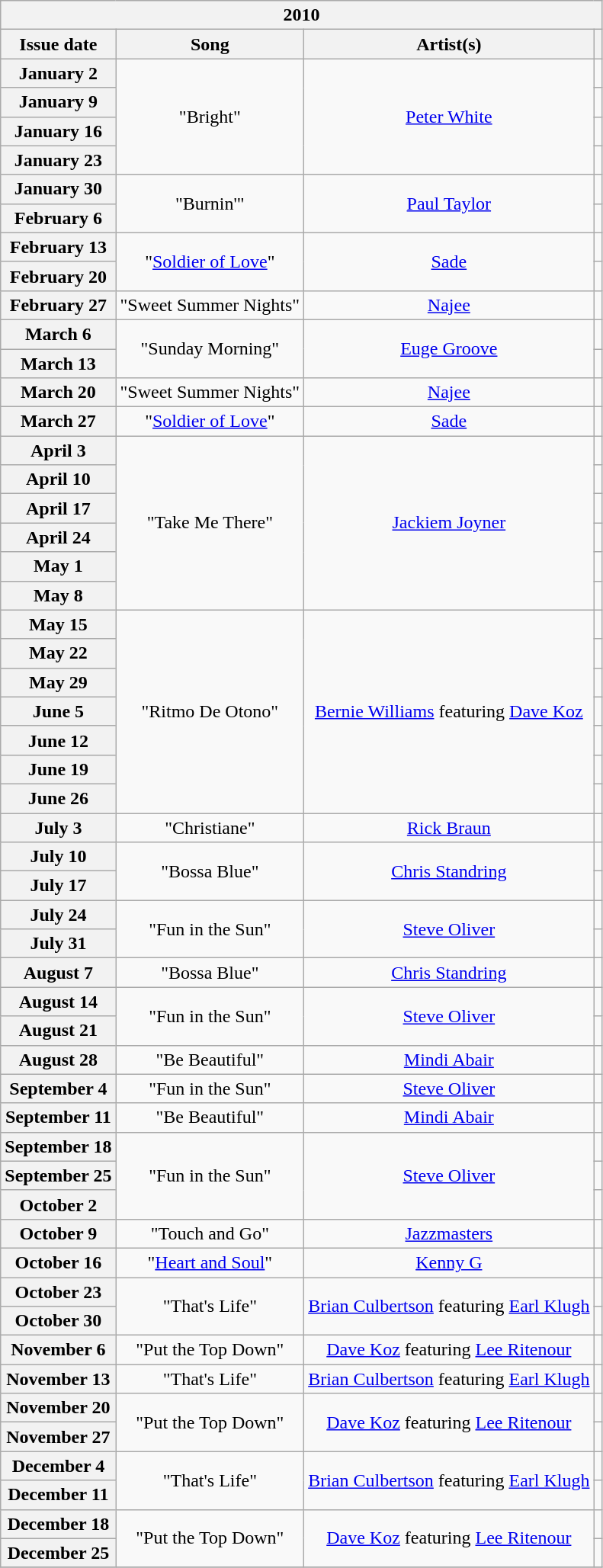<table class="wikitable plainrowheaders" style="text-align: center;">
<tr>
<th colspan="5">2010</th>
</tr>
<tr>
<th scope="col">Issue date</th>
<th scope="col">Song</th>
<th scope="col">Artist(s)</th>
<th scope="col"></th>
</tr>
<tr>
<th scope="row">January 2</th>
<td rowspan="4">"Bright"</td>
<td rowspan="4"><a href='#'>Peter White</a></td>
<td align="center"></td>
</tr>
<tr>
<th scope="row">January 9</th>
<td align="center"></td>
</tr>
<tr>
<th scope="row">January 16</th>
<td align="center"></td>
</tr>
<tr>
<th scope="row">January 23</th>
<td align="center"></td>
</tr>
<tr>
<th scope="row">January 30</th>
<td rowspan="2">"Burnin'"</td>
<td rowspan="2"><a href='#'>Paul Taylor</a></td>
<td align="center"></td>
</tr>
<tr>
<th scope="row">February 6</th>
<td align="center"></td>
</tr>
<tr>
<th scope="row">February 13</th>
<td rowspan="2">"<a href='#'>Soldier of Love</a>"</td>
<td rowspan="2"><a href='#'>Sade</a></td>
<td align="center"></td>
</tr>
<tr>
<th scope="row">February 20</th>
<td align="center"></td>
</tr>
<tr>
<th scope="row">February 27</th>
<td>"Sweet Summer Nights"</td>
<td><a href='#'>Najee</a></td>
<td align="center"></td>
</tr>
<tr>
<th scope="row">March 6</th>
<td rowspan="2">"Sunday Morning"</td>
<td rowspan="2"><a href='#'>Euge Groove</a></td>
<td align="center"></td>
</tr>
<tr>
<th scope="row">March 13</th>
<td align="center"></td>
</tr>
<tr>
<th scope="row">March 20</th>
<td>"Sweet Summer Nights"</td>
<td><a href='#'>Najee</a></td>
<td align="center"></td>
</tr>
<tr>
<th scope="row">March 27</th>
<td>"<a href='#'>Soldier of Love</a>"</td>
<td><a href='#'>Sade</a></td>
<td align="center"></td>
</tr>
<tr>
<th scope="row">April 3</th>
<td rowspan="6">"Take Me There"</td>
<td rowspan="6"><a href='#'>Jackiem Joyner</a></td>
<td align="center"></td>
</tr>
<tr>
<th scope="row">April 10</th>
<td align="center"></td>
</tr>
<tr>
<th scope="row">April 17</th>
<td align="center"></td>
</tr>
<tr>
<th scope="row">April 24</th>
<td align="center"></td>
</tr>
<tr>
<th scope="row">May 1</th>
<td align="center"></td>
</tr>
<tr>
<th scope="row">May 8</th>
<td align="center"></td>
</tr>
<tr>
<th scope="row">May 15</th>
<td rowspan="7">"Ritmo De Otono"</td>
<td rowspan="7"><a href='#'>Bernie Williams</a> featuring <a href='#'>Dave Koz</a></td>
<td align="center"></td>
</tr>
<tr>
<th scope="row">May 22</th>
<td align="center"></td>
</tr>
<tr>
<th scope="row">May 29</th>
<td align="center"></td>
</tr>
<tr>
<th scope="row">June 5</th>
<td align="center"></td>
</tr>
<tr>
<th scope="row">June 12</th>
<td align="center"></td>
</tr>
<tr>
<th scope="row">June 19</th>
<td align="center"></td>
</tr>
<tr>
<th scope="row">June 26</th>
<td align="center"></td>
</tr>
<tr>
<th scope="row">July 3</th>
<td>"Christiane"</td>
<td><a href='#'>Rick Braun</a></td>
<td align="center"></td>
</tr>
<tr>
<th scope="row">July 10</th>
<td rowspan="2">"Bossa Blue"</td>
<td rowspan="2"><a href='#'>Chris Standring</a></td>
<td align="center"></td>
</tr>
<tr>
<th scope="row">July 17</th>
<td align="center"></td>
</tr>
<tr>
<th scope="row">July 24</th>
<td rowspan="2">"Fun in the Sun"</td>
<td rowspan="2"><a href='#'>Steve Oliver</a></td>
<td align="center"></td>
</tr>
<tr>
<th scope="row">July 31</th>
<td align="center"></td>
</tr>
<tr>
<th scope="row">August 7</th>
<td>"Bossa Blue"</td>
<td><a href='#'>Chris Standring</a></td>
<td align="center"></td>
</tr>
<tr>
<th scope="row">August 14</th>
<td rowspan="2">"Fun in the Sun"</td>
<td rowspan="2"><a href='#'>Steve Oliver</a></td>
<td align="center"></td>
</tr>
<tr>
<th scope="row">August 21</th>
<td align="center"></td>
</tr>
<tr>
<th scope="row">August 28</th>
<td>"Be Beautiful"</td>
<td><a href='#'>Mindi Abair</a></td>
<td align="center"></td>
</tr>
<tr>
<th scope="row">September 4</th>
<td>"Fun in the Sun"</td>
<td><a href='#'>Steve Oliver</a></td>
<td align="center"></td>
</tr>
<tr>
<th scope="row">September 11</th>
<td>"Be Beautiful"</td>
<td><a href='#'>Mindi Abair</a></td>
<td align="center"></td>
</tr>
<tr>
<th scope="row">September 18</th>
<td rowspan="3">"Fun in the Sun"</td>
<td rowspan="3"><a href='#'>Steve Oliver</a></td>
<td align="center"></td>
</tr>
<tr>
<th scope="row">September 25</th>
<td align="center"></td>
</tr>
<tr>
<th scope="row">October 2</th>
<td align="center"></td>
</tr>
<tr>
<th scope="row">October 9</th>
<td>"Touch and Go"</td>
<td><a href='#'>Jazzmasters</a></td>
<td align="center"></td>
</tr>
<tr>
<th scope="row">October 16</th>
<td>"<a href='#'>Heart and Soul</a>"</td>
<td><a href='#'>Kenny G</a></td>
<td align="center"></td>
</tr>
<tr>
<th scope="row">October 23</th>
<td rowspan="2">"That's Life"</td>
<td rowspan="2"><a href='#'>Brian Culbertson</a> featuring <a href='#'>Earl Klugh</a></td>
<td align="center"></td>
</tr>
<tr>
<th scope="row">October 30</th>
<td align="center"></td>
</tr>
<tr>
<th scope="row">November 6</th>
<td>"Put the Top Down"</td>
<td><a href='#'>Dave Koz</a> featuring <a href='#'>Lee Ritenour</a></td>
<td align="center"></td>
</tr>
<tr>
<th scope="row">November 13</th>
<td>"That's Life"</td>
<td><a href='#'>Brian Culbertson</a> featuring <a href='#'>Earl Klugh</a></td>
<td align="center"></td>
</tr>
<tr>
<th scope="row">November 20</th>
<td rowspan="2">"Put the Top Down"</td>
<td rowspan="2"><a href='#'>Dave Koz</a> featuring <a href='#'>Lee Ritenour</a></td>
<td align="center"></td>
</tr>
<tr>
<th scope="row">November 27</th>
<td align="center"></td>
</tr>
<tr>
<th scope="row">December 4</th>
<td rowspan="2">"That's Life"</td>
<td rowspan="2"><a href='#'>Brian Culbertson</a> featuring <a href='#'>Earl Klugh</a></td>
<td align="center"></td>
</tr>
<tr>
<th scope="row">December 11</th>
<td align="center"></td>
</tr>
<tr>
<th scope="row">December 18</th>
<td rowspan="2">"Put the Top Down"</td>
<td rowspan="2"><a href='#'>Dave Koz</a> featuring <a href='#'>Lee Ritenour</a></td>
<td align="center"></td>
</tr>
<tr>
<th scope="row">December 25</th>
<td align="center"></td>
</tr>
<tr>
</tr>
</table>
